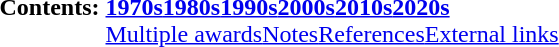<table id="toc" class="toc plainlinks" style="summary:Metro Manila Film Festival Award for Best Screenwriter">
<tr>
<th>Contents: </th>
<td><br><strong><a href='#'>1970s</a></strong><strong><a href='#'>1980s</a></strong><strong><a href='#'>1990s</a></strong><strong><a href='#'>2000s</a></strong><strong><a href='#'>2010s</a></strong><strong><a href='#'>2020s</a></strong><br>
<a href='#'>Multiple awards</a><a href='#'>Notes</a><a href='#'>References</a><a href='#'>External links</a></td>
</tr>
</table>
